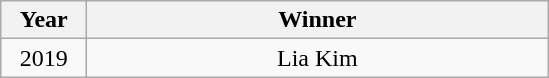<table class="wikitable" style="text-align: center">
<tr>
<th width="50">Year</th>
<th width="300">Winner</th>
</tr>
<tr>
<td>2019</td>
<td>Lia Kim</td>
</tr>
</table>
